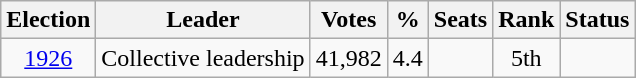<table class="wikitable" style="text-align:center">
<tr>
<th>Election</th>
<th>Leader</th>
<th>Votes</th>
<th>%</th>
<th>Seats</th>
<th>Rank</th>
<th>Status</th>
</tr>
<tr>
<td><a href='#'>1926</a></td>
<td>Collective leadership</td>
<td>41,982</td>
<td>4.4</td>
<td></td>
<td>5th</td>
<td></td>
</tr>
</table>
